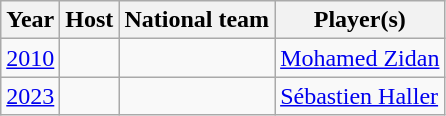<table class="wikitable">
<tr>
<th Align=Left>Year</th>
<th Align=Left>Host</th>
<th Align=Left>National team</th>
<th Align=Left>Player(s)</th>
</tr>
<tr>
<td><a href='#'>2010</a></td>
<td></td>
<td></td>
<td><a href='#'>Mohamed Zidan</a></td>
</tr>
<tr>
<td><a href='#'>2023</a></td>
<td></td>
<td></td>
<td><a href='#'>Sébastien Haller</a></td>
</tr>
</table>
